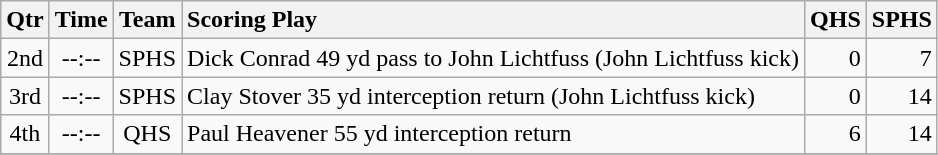<table class="wikitable">
<tr>
<th style="text-align: center;">Qtr</th>
<th style="text-align: center;">Time</th>
<th style="text-align: center;">Team</th>
<th style="text-align: left;">Scoring Play</th>
<th style="text-align: right;">QHS</th>
<th style="text-align: right;">SPHS</th>
</tr>
<tr>
<td style="text-align: center;">2nd</td>
<td style="text-align: center;">--:--</td>
<td style="text-align: center;">SPHS</td>
<td style="text-align: left;">Dick Conrad 49 yd pass to John Lichtfuss (John Lichtfuss kick)</td>
<td style="text-align: right;">0</td>
<td style="text-align: right;">7</td>
</tr>
<tr>
<td style="text-align: center;">3rd</td>
<td style="text-align: center;">--:--</td>
<td style="text-align: center;">SPHS</td>
<td style="text-align: left;">Clay Stover 35 yd interception return (John Lichtfuss kick)</td>
<td style="text-align: right;">0</td>
<td style="text-align: right;">14</td>
</tr>
<tr>
<td style="text-align: center;">4th</td>
<td style="text-align: center;">--:--</td>
<td style="text-align: center;">QHS</td>
<td style="text-align: left;">Paul Heavener 55 yd interception return</td>
<td style="text-align: right;">6</td>
<td style="text-align: right;">14</td>
</tr>
<tr>
</tr>
</table>
